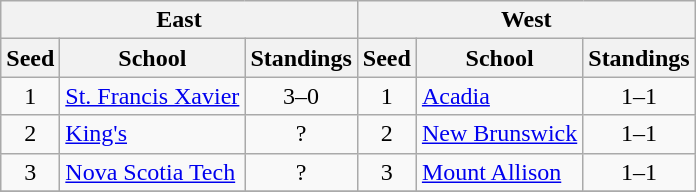<table class="wikitable">
<tr>
<th colspan=3>East</th>
<th colspan=3>West</th>
</tr>
<tr>
<th>Seed</th>
<th>School</th>
<th>Standings</th>
<th>Seed</th>
<th>School</th>
<th>Standings</th>
</tr>
<tr>
<td align=center>1</td>
<td><a href='#'>St. Francis Xavier</a></td>
<td align=center>3–0</td>
<td align=center>1</td>
<td><a href='#'>Acadia</a></td>
<td align=center>1–1</td>
</tr>
<tr>
<td align=center>2</td>
<td><a href='#'>King's</a></td>
<td align=center>?</td>
<td align=center>2</td>
<td><a href='#'>New Brunswick</a></td>
<td align=center>1–1</td>
</tr>
<tr>
<td align=center>3</td>
<td><a href='#'>Nova Scotia Tech</a></td>
<td align=center>?</td>
<td align=center>3</td>
<td><a href='#'>Mount Allison</a></td>
<td align=center>1–1</td>
</tr>
<tr>
</tr>
</table>
